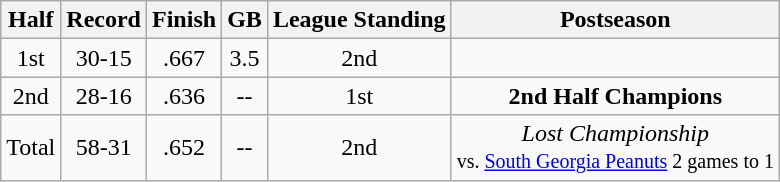<table class="wikitable" style="text-align:center">
<tr>
<th>Half</th>
<th>Record</th>
<th>Finish</th>
<th>GB</th>
<th>League Standing</th>
<th>Postseason</th>
</tr>
<tr>
<td>1st</td>
<td>30-15</td>
<td>.667</td>
<td>3.5</td>
<td>2nd</td>
<td></td>
</tr>
<tr>
<td>2nd</td>
<td>28-16</td>
<td>.636</td>
<td>--</td>
<td>1st</td>
<td><strong>2nd Half Champions</strong></td>
</tr>
<tr>
<td>Total</td>
<td>58-31</td>
<td>.652</td>
<td>--</td>
<td>2nd</td>
<td><em>Lost Championship</em><br><small> vs. <a href='#'>South Georgia Peanuts</a> 2 games to 1</small></td>
</tr>
</table>
